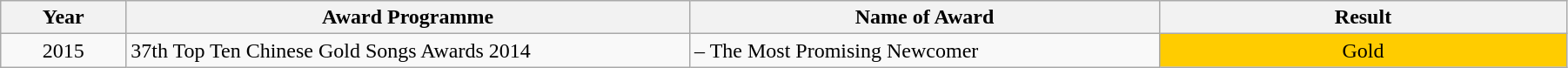<table class="wikitable" style="width:95%;">
<tr>
<th style="width:8%">Year</th>
<th style="width:36%">Award Programme</th>
<th style="width:30%">Name of Award</th>
<th style="width:60%">Result</th>
</tr>
<tr>
<td align="center">2015</td>
<td>37th Top Ten Chinese Gold Songs Awards 2014</td>
<td>– The Most Promising Newcomer</td>
<td style="background:#FFCC00;text-align:center;">Gold</td>
</tr>
</table>
